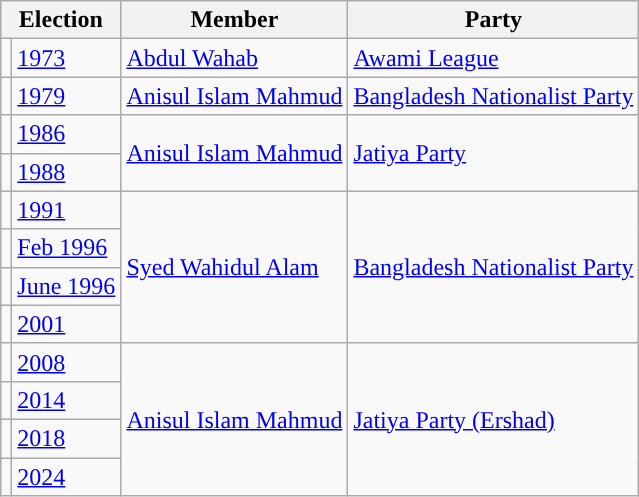<table class="wikitable">
<tr>
<th colspan="2">Election</th>
<th>Member</th>
<th>Party</th>
</tr>
<tr>
<td style="background-color:"></td>
<td><a href='#'>1973</a></td>
<td><a href='#'>Abdul Wahab</a></td>
<td><a href='#'>Awami League</a></td>
</tr>
<tr>
<td style="background-color:"></td>
<td><a href='#'>1979</a></td>
<td><a href='#'>Anisul Islam Mahmud</a></td>
<td><a href='#'>Bangladesh Nationalist Party</a></td>
</tr>
<tr>
<td style="background-color:"></td>
<td><a href='#'>1986</a></td>
<td rowspan="2"><a href='#'>Anisul Islam Mahmud</a></td>
<td rowspan="2"><a href='#'>Jatiya Party</a></td>
</tr>
<tr>
<td style="background-color:"></td>
<td><a href='#'>1988</a></td>
</tr>
<tr>
<td style="background-color:"></td>
<td><a href='#'>1991</a></td>
<td rowspan="4"><a href='#'>Syed Wahidul Alam</a></td>
<td rowspan="4"><a href='#'>Bangladesh Nationalist Party</a></td>
</tr>
<tr>
<td style="background-color:"></td>
<td><a href='#'>Feb 1996</a></td>
</tr>
<tr>
<td style="background-color:"></td>
<td><a href='#'>June 1996</a></td>
</tr>
<tr>
<td style="background-color:"></td>
<td><a href='#'>2001</a></td>
</tr>
<tr>
<td style="background-color:"></td>
<td><a href='#'>2008</a></td>
<td rowspan="4"><a href='#'>Anisul Islam Mahmud</a></td>
<td rowspan="4"><a href='#'>Jatiya Party (Ershad)</a></td>
</tr>
<tr>
<td style="background-color:"></td>
<td><a href='#'>2014</a></td>
</tr>
<tr>
<td style="background-color:"></td>
<td><a href='#'>2018</a></td>
</tr>
<tr>
<td style="background-color:"></td>
<td><a href='#'>2024</a></td>
</tr>
</table>
